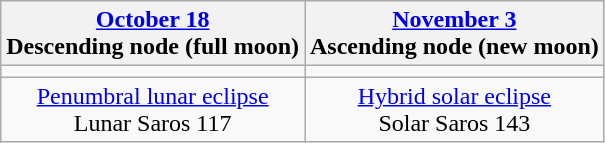<table class="wikitable">
<tr>
<th><a href='#'>October 18</a><br>Descending node (full moon)<br></th>
<th><a href='#'>November 3</a><br>Ascending node (new moon)<br></th>
</tr>
<tr>
<td></td>
<td></td>
</tr>
<tr align=center>
<td><a href='#'>Penumbral lunar eclipse</a><br>Lunar Saros 117</td>
<td><a href='#'>Hybrid solar eclipse</a><br>Solar Saros 143</td>
</tr>
</table>
